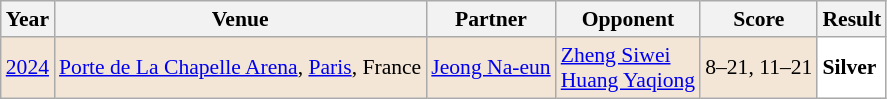<table class="sortable wikitable" style="font-size: 90%">
<tr>
<th>Year</th>
<th>Venue</th>
<th>Partner</th>
<th>Opponent</th>
<th>Score</th>
<th>Result</th>
</tr>
<tr style="background:#F3E6D7">
<td align="center"><a href='#'>2024</a></td>
<td align="left"><a href='#'>Porte de La Chapelle Arena</a>, <a href='#'>Paris</a>, France</td>
<td align="left"> <a href='#'>Jeong Na-eun</a></td>
<td align="left"> <a href='#'>Zheng Siwei</a><br> <a href='#'>Huang Yaqiong</a></td>
<td align="left">8–21, 11–21</td>
<td style="text-align:left; background:white"> <strong>Silver</strong></td>
</tr>
</table>
